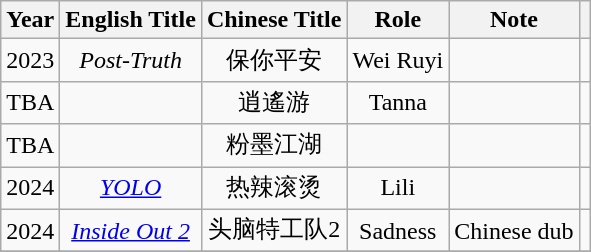<table class="wikitable" style="text-align:center">
<tr>
<th>Year</th>
<th>English Title</th>
<th>Chinese Title</th>
<th>Role</th>
<th>Note</th>
<th></th>
</tr>
<tr>
<td>2023</td>
<td><em>Post-Truth</em></td>
<td>保你平安</td>
<td>Wei Ruyi</td>
<td></td>
<td></td>
</tr>
<tr>
<td>TBA</td>
<td></td>
<td>逍遙游</td>
<td>Tanna</td>
<td></td>
<td></td>
</tr>
<tr>
<td>TBA</td>
<td></td>
<td>粉墨江湖</td>
<td></td>
<td></td>
<td></td>
</tr>
<tr>
<td>2024</td>
<td><em><a href='#'>YOLO</a></em></td>
<td>热辣滚烫</td>
<td>Lili</td>
<td></td>
<td></td>
</tr>
<tr>
<td>2024</td>
<td><em><a href='#'>Inside Out 2</a></em></td>
<td>头脑特工队2</td>
<td>Sadness</td>
<td>Chinese dub</td>
<td></td>
</tr>
<tr>
</tr>
</table>
